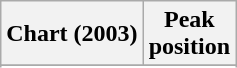<table class="wikitable sortable">
<tr>
<th>Chart (2003)</th>
<th>Peak<br>position</th>
</tr>
<tr>
</tr>
<tr>
</tr>
</table>
